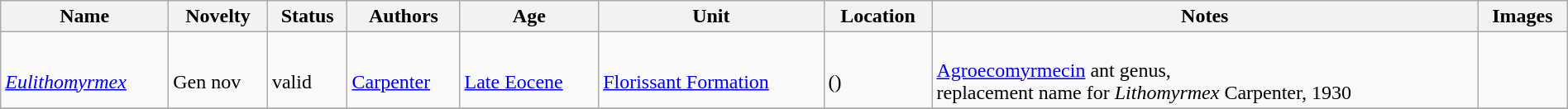<table class="wikitable sortable" align="center" width="100%">
<tr>
<th>Name</th>
<th>Novelty</th>
<th>Status</th>
<th>Authors</th>
<th>Age</th>
<th>Unit</th>
<th>Location</th>
<th>Notes</th>
<th>Images</th>
</tr>
<tr>
<td><br><em><a href='#'>Eulithomyrmex</a></em></td>
<td><br>Gen nov</td>
<td><br>valid</td>
<td><br><a href='#'>Carpenter</a></td>
<td><br><a href='#'>Late Eocene</a></td>
<td><br><a href='#'>Florissant Formation</a></td>
<td><br> ()</td>
<td><br><a href='#'>Agroecomyrmecin</a> ant genus, <br>replacement name for <em>Lithomyrmex</em> Carpenter, 1930</td>
<td><br></td>
</tr>
<tr>
</tr>
</table>
